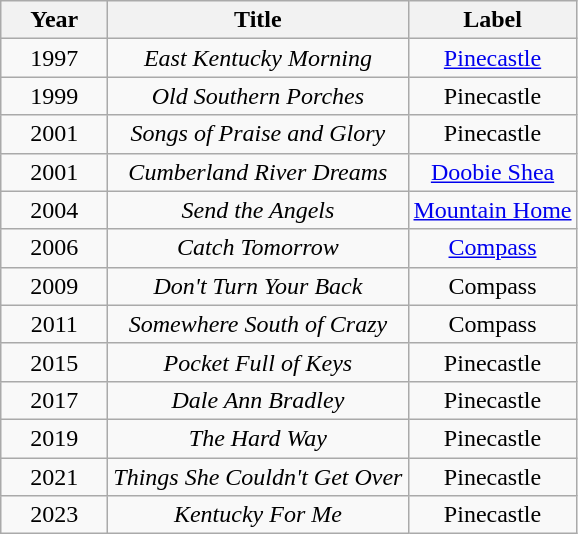<table class="wikitable plainrowheaders" style="text-align:center;">
<tr>
<th style="width:4em;">Year</th>
<th>Title</th>
<th>Label</th>
</tr>
<tr>
<td>1997</td>
<td><em>East Kentucky Morning</em></td>
<td><a href='#'>Pinecastle</a></td>
</tr>
<tr>
<td>1999</td>
<td><em>Old Southern Porches</em></td>
<td>Pinecastle</td>
</tr>
<tr>
<td>2001</td>
<td><em>Songs of Praise and Glory</em></td>
<td>Pinecastle</td>
</tr>
<tr>
<td>2001</td>
<td><em>Cumberland River Dreams</em></td>
<td><a href='#'>Doobie Shea</a></td>
</tr>
<tr>
<td>2004</td>
<td><em>Send the Angels</em></td>
<td><a href='#'>Mountain Home</a></td>
</tr>
<tr>
<td>2006</td>
<td><em>Catch Tomorrow</em></td>
<td><a href='#'>Compass</a></td>
</tr>
<tr>
<td>2009</td>
<td><em>Don't Turn Your Back</em></td>
<td>Compass</td>
</tr>
<tr>
<td>2011</td>
<td><em>Somewhere South of Crazy</em></td>
<td>Compass</td>
</tr>
<tr>
<td>2015</td>
<td><em>Pocket Full of Keys</em></td>
<td>Pinecastle</td>
</tr>
<tr>
<td>2017</td>
<td><em>Dale Ann Bradley</em></td>
<td>Pinecastle</td>
</tr>
<tr>
<td>2019</td>
<td><em>The Hard Way</em></td>
<td>Pinecastle</td>
</tr>
<tr>
<td>2021</td>
<td><em>Things She Couldn't Get Over</em> </td>
<td>Pinecastle</td>
</tr>
<tr>
<td>2023</td>
<td><em>Kentucky For Me</em></td>
<td>Pinecastle</td>
</tr>
</table>
